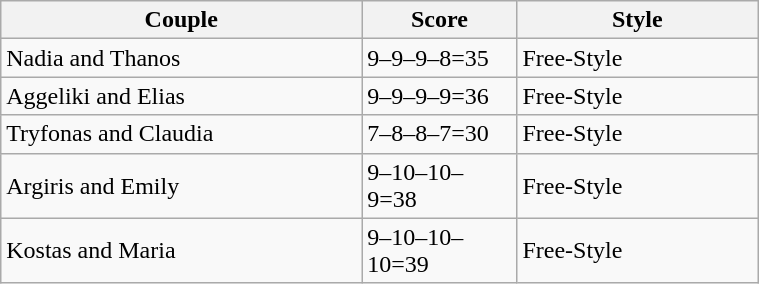<table class="wikitable" style="width:40%;">
<tr>
<th style="width:15%;">Couple</th>
<th style="width:5%;">Score</th>
<th style="width:10%;">Style</th>
</tr>
<tr>
<td>Nadia and Thanos</td>
<td>9–9–9–8=35</td>
<td>Free-Style</td>
</tr>
<tr>
<td>Aggeliki and Elias</td>
<td>9–9–9–9=36</td>
<td>Free-Style</td>
</tr>
<tr>
<td>Tryfonas and Claudia</td>
<td>7–8–8–7=30</td>
<td>Free-Style</td>
</tr>
<tr>
<td>Argiris and Emily</td>
<td>9–10–10–9=38</td>
<td>Free-Style</td>
</tr>
<tr>
<td>Kostas and Maria</td>
<td>9–10–10–10=39</td>
<td>Free-Style</td>
</tr>
</table>
